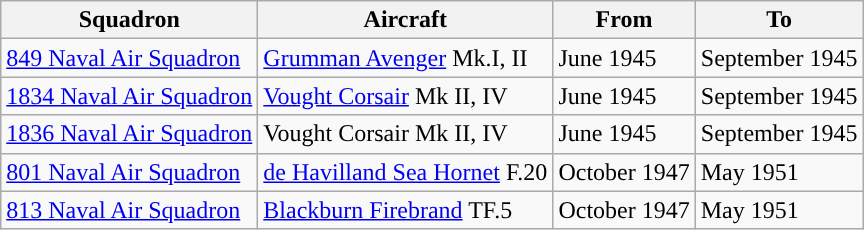<table class="wikitable">
<tr>
<th style="text-align:center">Squadron</th>
<th style="text-align:center">Aircraft</th>
<th style="text-align:center">From</th>
<th style="text-align:center">To</th>
</tr>
<tr>
<td><a href='#'>849 Naval Air Squadron</a></td>
<td><a href='#'>Grumman Avenger</a> Mk.I, II</td>
<td>June 1945</td>
<td>September 1945</td>
</tr>
<tr>
<td><a href='#'>1834 Naval Air Squadron</a></td>
<td><a href='#'>Vought Corsair</a> Mk II, IV</td>
<td>June 1945</td>
<td>September 1945</td>
</tr>
<tr>
<td><a href='#'>1836 Naval Air Squadron</a></td>
<td>Vought Corsair Mk II, IV</td>
<td>June 1945</td>
<td>September 1945</td>
</tr>
<tr>
<td><a href='#'>801 Naval Air Squadron</a></td>
<td><a href='#'>de Havilland Sea Hornet</a> F.20</td>
<td>October 1947</td>
<td>May 1951</td>
</tr>
<tr>
<td><a href='#'>813 Naval Air Squadron</a></td>
<td><a href='#'>Blackburn Firebrand</a> TF.5</td>
<td>October 1947</td>
<td>May 1951</td>
</tr>
</table>
